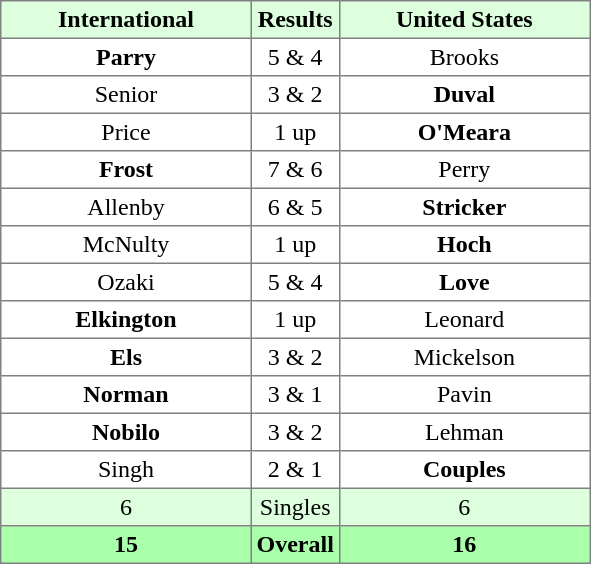<table border="1" cellpadding="3" style="border-collapse: collapse; text-align:center;">
<tr style="background:#ddffdd;">
<th width=160>International</th>
<th>Results</th>
<th width=160>United States</th>
</tr>
<tr>
<td><strong>Parry</strong></td>
<td>5 & 4</td>
<td>Brooks</td>
</tr>
<tr>
<td>Senior</td>
<td>3 & 2</td>
<td><strong>Duval</strong></td>
</tr>
<tr>
<td>Price</td>
<td>1 up</td>
<td><strong>O'Meara</strong></td>
</tr>
<tr>
<td><strong>Frost</strong></td>
<td>7 & 6</td>
<td>Perry</td>
</tr>
<tr>
<td>Allenby</td>
<td>6 & 5</td>
<td><strong>Stricker</strong></td>
</tr>
<tr>
<td>McNulty</td>
<td>1 up</td>
<td><strong>Hoch</strong></td>
</tr>
<tr>
<td>Ozaki</td>
<td>5 & 4</td>
<td><strong>Love</strong></td>
</tr>
<tr>
<td><strong>Elkington</strong></td>
<td>1 up</td>
<td>Leonard</td>
</tr>
<tr>
<td><strong>Els</strong></td>
<td>3 & 2</td>
<td>Mickelson</td>
</tr>
<tr>
<td><strong>Norman</strong></td>
<td>3 & 1</td>
<td>Pavin</td>
</tr>
<tr>
<td><strong>Nobilo</strong></td>
<td>3 & 2</td>
<td>Lehman</td>
</tr>
<tr>
<td>Singh</td>
<td>2 & 1</td>
<td><strong>Couples</strong></td>
</tr>
<tr style="background:#ddffdd;">
<td>6</td>
<td>Singles</td>
<td>6</td>
</tr>
<tr style="background:#aaffaa;">
<th>15</th>
<th>Overall</th>
<th>16</th>
</tr>
</table>
